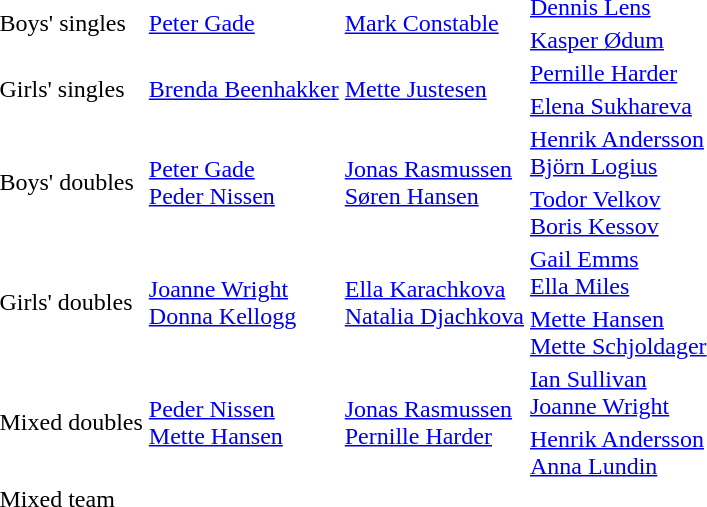<table>
<tr>
<td rowspan=2>Boys' singles</td>
<td rowspan=2> <a href='#'>Peter Gade</a></td>
<td rowspan=2> <a href='#'>Mark Constable</a></td>
<td> <a href='#'>Dennis Lens</a></td>
</tr>
<tr>
<td> <a href='#'>Kasper Ødum</a></td>
</tr>
<tr>
<td rowspan=2>Girls' singles</td>
<td rowspan=2> <a href='#'>Brenda Beenhakker</a></td>
<td rowspan=2> <a href='#'>Mette Justesen</a></td>
<td> <a href='#'>Pernille Harder</a></td>
</tr>
<tr>
<td> <a href='#'>Elena Sukhareva</a></td>
</tr>
<tr>
<td rowspan=2>Boys' doubles</td>
<td rowspan=2> <a href='#'>Peter Gade</a> <br>  <a href='#'>Peder Nissen</a></td>
<td rowspan=2> <a href='#'>Jonas Rasmussen</a> <br>  <a href='#'>Søren Hansen</a></td>
<td> <a href='#'>Henrik Andersson</a> <br>  <a href='#'>Björn Logius</a></td>
</tr>
<tr>
<td> <a href='#'>Todor Velkov</a> <br>  <a href='#'>Boris Kessov</a></td>
</tr>
<tr>
<td rowspan=2>Girls' doubles</td>
<td rowspan=2> <a href='#'>Joanne Wright</a> <br>  <a href='#'>Donna Kellogg</a></td>
<td rowspan=2> <a href='#'>Ella Karachkova</a> <br>  <a href='#'>Natalia Djachkova</a></td>
<td> <a href='#'>Gail Emms</a> <br>  <a href='#'>Ella Miles</a></td>
</tr>
<tr>
<td> <a href='#'>Mette Hansen</a> <br>  <a href='#'>Mette Schjoldager</a></td>
</tr>
<tr>
<td rowspan=2>Mixed doubles</td>
<td rowspan=2> <a href='#'>Peder Nissen</a> <br>  <a href='#'>Mette Hansen</a></td>
<td rowspan=2> <a href='#'>Jonas Rasmussen</a> <br>  <a href='#'>Pernille Harder</a></td>
<td> <a href='#'>Ian Sullivan</a> <br>  <a href='#'>Joanne Wright</a></td>
</tr>
<tr>
<td> <a href='#'>Henrik Andersson</a> <br>  <a href='#'>Anna Lundin</a></td>
</tr>
<tr>
<td>Mixed team</td>
<td></td>
<td></td>
<td></td>
</tr>
</table>
